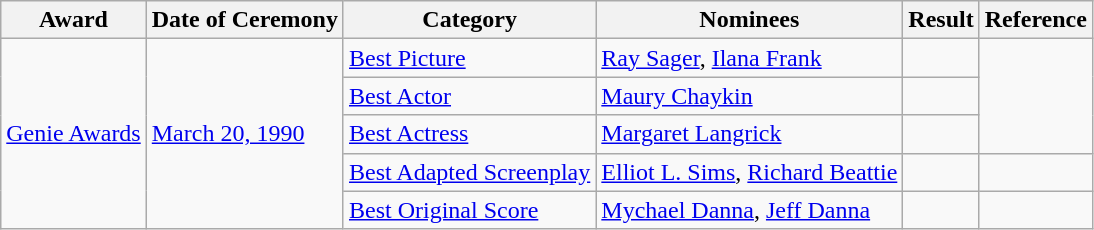<table class="wikitable">
<tr>
<th>Award</th>
<th>Date of Ceremony</th>
<th>Category</th>
<th>Nominees</th>
<th>Result</th>
<th>Reference</th>
</tr>
<tr>
<td rowspan="5"><a href='#'>Genie Awards</a></td>
<td rowspan="5"><a href='#'>March 20, 1990</a></td>
<td><a href='#'>Best Picture</a></td>
<td><a href='#'>Ray Sager</a>, <a href='#'>Ilana Frank</a></td>
<td></td>
<td rowspan=3></td>
</tr>
<tr>
<td><a href='#'>Best Actor</a></td>
<td><a href='#'>Maury Chaykin</a></td>
<td></td>
</tr>
<tr>
<td><a href='#'>Best Actress</a></td>
<td><a href='#'>Margaret Langrick</a></td>
<td></td>
</tr>
<tr>
<td><a href='#'>Best Adapted Screenplay</a></td>
<td><a href='#'>Elliot L. Sims</a>, <a href='#'>Richard Beattie</a></td>
<td></td>
<td></td>
</tr>
<tr>
<td><a href='#'>Best Original Score</a></td>
<td><a href='#'>Mychael Danna</a>, <a href='#'>Jeff Danna</a></td>
<td></td>
<td></td>
</tr>
</table>
